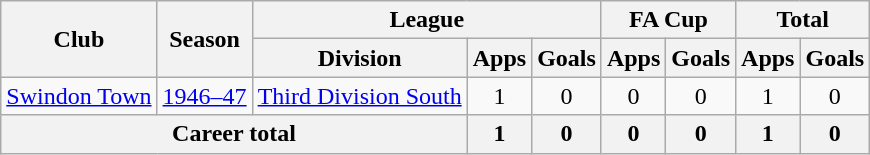<table class="wikitable" style="text-align: center;">
<tr>
<th rowspan="2">Club</th>
<th rowspan="2">Season</th>
<th colspan="3">League</th>
<th colspan="2">FA Cup</th>
<th colspan="2">Total</th>
</tr>
<tr>
<th>Division</th>
<th>Apps</th>
<th>Goals</th>
<th>Apps</th>
<th>Goals</th>
<th>Apps</th>
<th>Goals</th>
</tr>
<tr>
<td><a href='#'>Swindon Town</a></td>
<td><a href='#'>1946–47</a></td>
<td><a href='#'>Third Division South</a></td>
<td>1</td>
<td>0</td>
<td>0</td>
<td>0</td>
<td>1</td>
<td>0</td>
</tr>
<tr>
<th colspan="3">Career total</th>
<th>1</th>
<th>0</th>
<th>0</th>
<th>0</th>
<th>1</th>
<th>0</th>
</tr>
</table>
